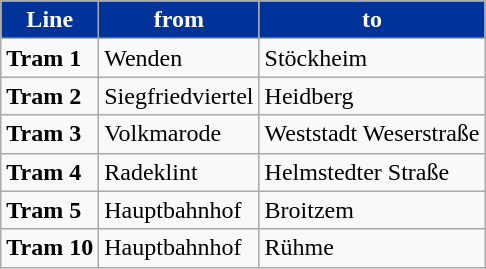<table class="wikitable">
<tr>
<th style="color:#fff; background:#039; text-align:center;">Line</th>
<th style="color:#fff; background:#039; text-align:center;">from</th>
<th style="color:#fff; background:#039; text-align:center;">to</th>
</tr>
<tr>
<td><span> <strong>Tram</strong> </span> <strong>1</strong></td>
<td>Wenden</td>
<td>Stöckheim</td>
</tr>
<tr>
<td><span> <strong>Tram</strong> </span> <strong>2</strong></td>
<td>Siegfriedviertel</td>
<td>Heidberg</td>
</tr>
<tr>
<td><span> <strong>Tram</strong> </span> <strong>3</strong></td>
<td>Volkmarode</td>
<td>Weststadt Weserstraße</td>
</tr>
<tr>
<td><span> <strong>Tram</strong> </span> <strong>4</strong></td>
<td>Radeklint</td>
<td>Helmstedter Straße</td>
</tr>
<tr>
<td><span> <strong>Tram</strong> </span> <strong>5</strong></td>
<td>Hauptbahnhof</td>
<td>Broitzem</td>
</tr>
<tr>
<td><span> <strong>Tram</strong> </span> <strong>10</strong></td>
<td>Hauptbahnhof</td>
<td>Rühme</td>
</tr>
</table>
